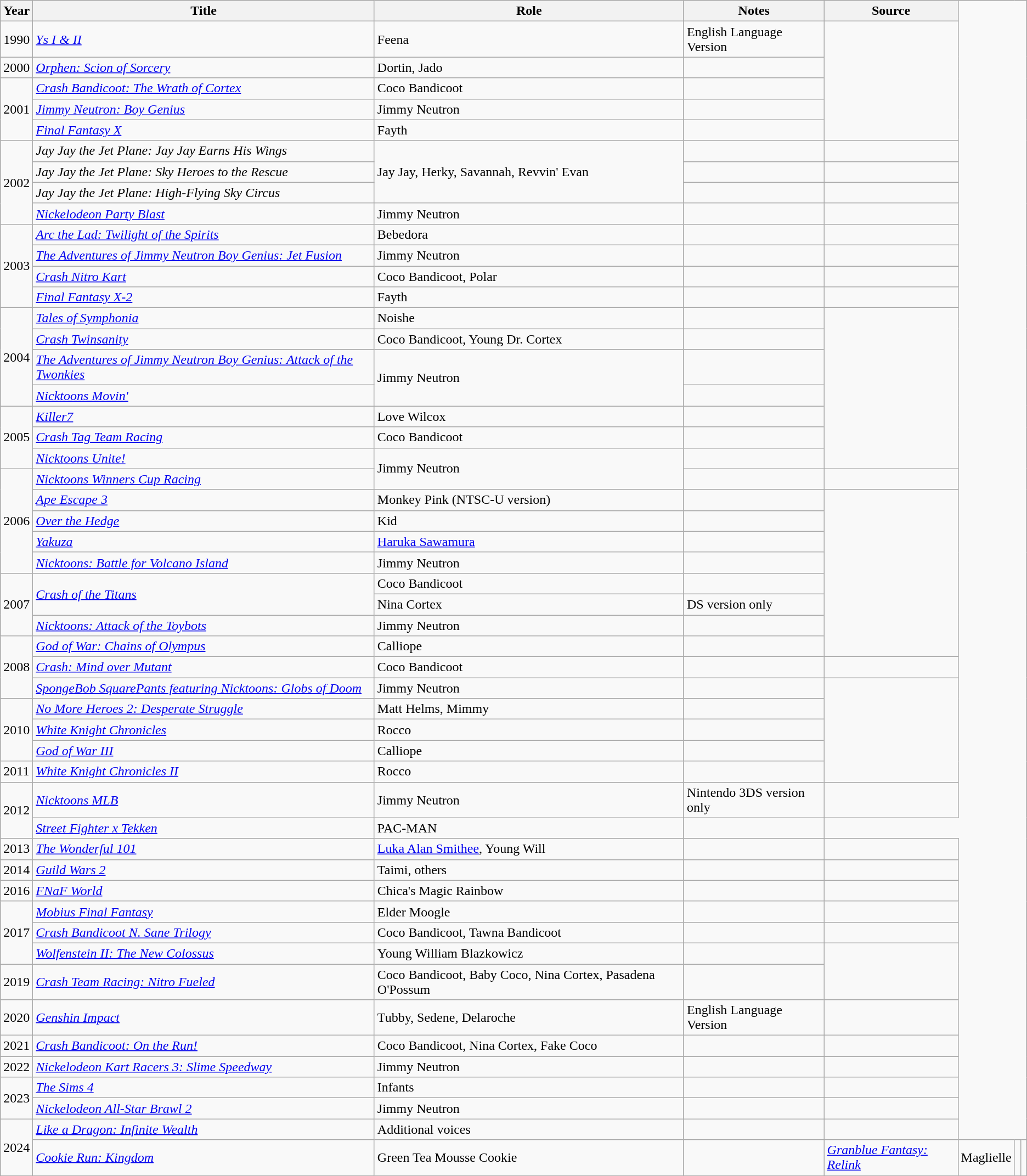<table class="wikitable sortable plainrowheaders">
<tr>
<th>Year</th>
<th>Title</th>
<th>Role</th>
<th class="unsortable">Notes</th>
<th class="unsortable">Source</th>
</tr>
<tr>
<td>1990</td>
<td><em><a href='#'>Ys I & II</a></em></td>
<td>Feena</td>
<td>English Language Version</td>
<td rowspan="5"></td>
</tr>
<tr>
<td>2000</td>
<td><em><a href='#'>Orphen: Scion of Sorcery</a></em></td>
<td>Dortin, Jado</td>
<td></td>
</tr>
<tr>
<td rowspan="3">2001</td>
<td><em><a href='#'>Crash Bandicoot: The Wrath of Cortex</a></em></td>
<td>Coco Bandicoot</td>
<td></td>
</tr>
<tr>
<td><em><a href='#'>Jimmy Neutron: Boy Genius</a></em></td>
<td>Jimmy Neutron</td>
<td></td>
</tr>
<tr>
<td><em><a href='#'>Final Fantasy X</a></em></td>
<td>Fayth</td>
<td></td>
</tr>
<tr>
<td rowspan="4">2002</td>
<td><em>Jay Jay the Jet Plane: Jay Jay Earns His Wings</em></td>
<td rowspan="3">Jay Jay, Herky, Savannah, Revvin' Evan</td>
<td></td>
<td></td>
</tr>
<tr>
<td><em>Jay Jay the Jet Plane: Sky Heroes to the Rescue</em></td>
<td></td>
<td></td>
</tr>
<tr>
<td><em>Jay Jay the Jet Plane: High-Flying Sky Circus</em></td>
<td></td>
<td></td>
</tr>
<tr>
<td><em><a href='#'>Nickelodeon Party Blast</a></em></td>
<td>Jimmy Neutron</td>
<td></td>
<td></td>
</tr>
<tr>
<td rowspan="4">2003</td>
<td><em><a href='#'>Arc the Lad: Twilight of the Spirits</a></em></td>
<td>Bebedora</td>
<td></td>
<td></td>
</tr>
<tr>
<td><em><a href='#'>The Adventures of Jimmy Neutron Boy Genius: Jet Fusion</a></em></td>
<td>Jimmy Neutron</td>
<td></td>
<td></td>
</tr>
<tr>
<td><em><a href='#'>Crash Nitro Kart</a></em></td>
<td>Coco Bandicoot, Polar</td>
<td></td>
<td></td>
</tr>
<tr>
<td><em><a href='#'>Final Fantasy X-2</a></em></td>
<td>Fayth</td>
<td></td>
<td></td>
</tr>
<tr>
<td rowspan="4">2004</td>
<td><em><a href='#'>Tales of Symphonia</a></em></td>
<td>Noishe</td>
<td></td>
<td rowspan="7"></td>
</tr>
<tr>
<td><em><a href='#'>Crash Twinsanity</a></em></td>
<td>Coco Bandicoot, Young Dr. Cortex</td>
<td></td>
</tr>
<tr>
<td><em><a href='#'>The Adventures of Jimmy Neutron Boy Genius: Attack of the Twonkies</a></em></td>
<td Rowspan="2">Jimmy Neutron</td>
<td></td>
</tr>
<tr>
<td><em><a href='#'>Nicktoons Movin'</a></em></td>
<td></td>
</tr>
<tr>
<td rowspan="3">2005</td>
<td><em><a href='#'>Killer7</a></em></td>
<td>Love Wilcox</td>
<td></td>
</tr>
<tr>
<td><em><a href='#'>Crash Tag Team Racing</a></em></td>
<td>Coco Bandicoot</td>
<td></td>
</tr>
<tr>
<td><em><a href='#'>Nicktoons Unite!</a></em></td>
<td rowspan="2">Jimmy Neutron</td>
<td></td>
</tr>
<tr>
<td rowspan="5">2006</td>
<td><em><a href='#'>Nicktoons Winners Cup Racing</a></em></td>
<td></td>
<td></td>
</tr>
<tr>
<td><em><a href='#'>Ape Escape 3</a></em></td>
<td>Monkey Pink (NTSC-U version)</td>
<td></td>
<td rowspan="8"></td>
</tr>
<tr>
<td><em><a href='#'>Over the Hedge</a></em></td>
<td>Kid</td>
<td></td>
</tr>
<tr>
<td><em><a href='#'>Yakuza</a></em></td>
<td><a href='#'>Haruka Sawamura</a></td>
<td></td>
</tr>
<tr>
<td><em><a href='#'>Nicktoons: Battle for Volcano Island</a></em></td>
<td>Jimmy Neutron</td>
<td></td>
</tr>
<tr>
<td rowspan="3">2007</td>
<td rowspan = "2"><em><a href='#'>Crash of the Titans</a></em></td>
<td>Coco Bandicoot</td>
<td></td>
</tr>
<tr>
<td>Nina Cortex</td>
<td>DS version only</td>
</tr>
<tr>
<td><em><a href='#'>Nicktoons: Attack of the Toybots</a></em></td>
<td>Jimmy Neutron</td>
<td></td>
</tr>
<tr>
<td rowspan="3">2008</td>
<td><em><a href='#'>God of War: Chains of Olympus</a></em></td>
<td>Calliope</td>
<td></td>
</tr>
<tr>
<td><em><a href='#'>Crash: Mind over Mutant</a></em></td>
<td>Coco Bandicoot</td>
<td></td>
<td></td>
</tr>
<tr>
<td><em><a href='#'>SpongeBob SquarePants featuring Nicktoons: Globs of Doom</a></em></td>
<td>Jimmy Neutron</td>
<td></td>
<td rowspan="5"></td>
</tr>
<tr>
<td rowspan="3">2010</td>
<td><em><a href='#'>No More Heroes 2: Desperate Struggle</a></em></td>
<td>Matt Helms, Mimmy</td>
<td></td>
</tr>
<tr>
<td><em><a href='#'>White Knight Chronicles</a></em></td>
<td>Rocco</td>
<td></td>
</tr>
<tr>
<td><em><a href='#'>God of War III</a></em></td>
<td>Calliope</td>
<td></td>
</tr>
<tr>
<td>2011</td>
<td><em><a href='#'>White Knight Chronicles II</a></em></td>
<td>Rocco</td>
<td></td>
</tr>
<tr>
<td rowspan="2">2012</td>
<td><em><a href='#'>Nicktoons MLB</a></em></td>
<td>Jimmy Neutron</td>
<td>Nintendo 3DS version only</td>
<td></td>
</tr>
<tr>
<td><em><a href='#'>Street Fighter x Tekken</a></em></td>
<td>PAC-MAN</td>
<td></td>
</tr>
<tr>
<td>2013</td>
<td><em><a href='#'>The Wonderful 101</a></em></td>
<td><a href='#'>Luka Alan Smithee</a>, Young Will</td>
<td></td>
<td></td>
</tr>
<tr>
<td>2014</td>
<td><em><a href='#'>Guild Wars 2</a></em></td>
<td>Taimi, others</td>
<td></td>
<td></td>
</tr>
<tr>
<td>2016</td>
<td><em><a href='#'>FNaF World</a></em></td>
<td>Chica's Magic Rainbow</td>
<td></td>
<td></td>
</tr>
<tr>
<td rowspan="3">2017</td>
<td><em><a href='#'>Mobius Final Fantasy</a></em></td>
<td>Elder Moogle</td>
<td></td>
<td></td>
</tr>
<tr>
<td><em><a href='#'>Crash Bandicoot N. Sane Trilogy</a></em></td>
<td>Coco Bandicoot, Tawna Bandicoot</td>
<td></td>
<td></td>
</tr>
<tr>
<td><em><a href='#'>Wolfenstein II: The New Colossus</a></em></td>
<td>Young William Blazkowicz</td>
<td></td>
<td rowspan="2"></td>
</tr>
<tr>
<td>2019</td>
<td><em><a href='#'>Crash Team Racing: Nitro Fueled</a></em></td>
<td>Coco Bandicoot, Baby Coco, Nina Cortex, Pasadena O'Possum</td>
<td></td>
</tr>
<tr>
<td>2020</td>
<td><em><a href='#'>Genshin Impact</a></em></td>
<td>Tubby, Sedene, Delaroche</td>
<td>English Language Version</td>
<td></td>
</tr>
<tr>
<td>2021</td>
<td><em><a href='#'>Crash Bandicoot: On the Run!</a></em></td>
<td>Coco Bandicoot, Nina Cortex, Fake Coco</td>
<td></td>
<td></td>
</tr>
<tr>
<td>2022</td>
<td><em><a href='#'>Nickelodeon Kart Racers 3: Slime Speedway</a></em></td>
<td>Jimmy Neutron</td>
<td></td>
<td></td>
</tr>
<tr>
<td rowspan="2">2023</td>
<td><em><a href='#'>The Sims 4</a> </em></td>
<td>Infants</td>
<td></td>
<td></td>
</tr>
<tr>
<td><em> <a href='#'>Nickelodeon All-Star Brawl 2</a> </em></td>
<td>Jimmy Neutron</td>
<td></td>
<td></td>
</tr>
<tr>
<td rowspan="2">2024</td>
<td><em><a href='#'>Like a Dragon: Infinite Wealth</a></em></td>
<td>Additional voices</td>
<td></td>
<td></td>
</tr>
<tr>
<td><em><a href='#'>Cookie Run: Kingdom</a></em></td>
<td>Green Tea Mousse Cookie</td>
<td></td>
<td><em><a href='#'>Granblue Fantasy: Relink</a></em></td>
<td>Maglielle</td>
<td></td>
<td></td>
</tr>
</table>
